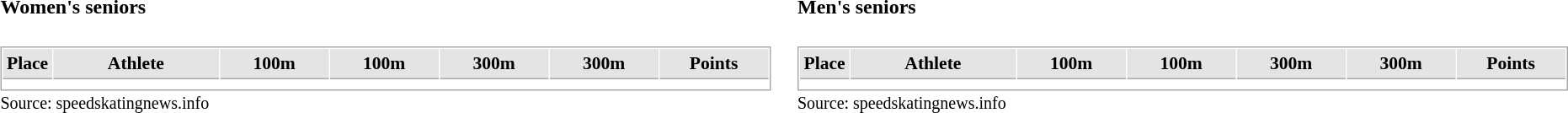<table width=100%>
<tr>
<td width=50% align=left valign=top><br><h4>Women's seniors</h4><table cellspacing="1" cellpadding="3" style="border:1px solid #AAAAAA;font-size:90%">
<tr bgcolor="#E4E4E4">
<th style="border-bottom:1px solid #AAAAAA" width=15>Place</th>
<th style="border-bottom:1px solid #AAAAAA" width=125>Athlete</th>
<th style="border-bottom:1px solid #AAAAAA" width=80>100m</th>
<th style="border-bottom:1px solid #AAAAAA" width=80>100m</th>
<th style="border-bottom:1px solid #AAAAAA" width=80>300m</th>
<th style="border-bottom:1px solid #AAAAAA" width=80>300m</th>
<th style="border-bottom:1px solid #AAAAAA" width=80>Points</th>
</tr>
<tr>
<td></td>
</tr>
</table>
<small>Source: speedskatingnews.info</small></td>
<td width=50% align=left valign=top><br><h4>Men's seniors</h4><table cellspacing="1" cellpadding="3" style="border:1px solid #AAAAAA;font-size:90%">
<tr bgcolor="#E4E4E4">
<th style="border-bottom:1px solid #AAAAAA" width=15>Place</th>
<th style="border-bottom:1px solid #AAAAAA" width=125>Athlete</th>
<th style="border-bottom:1px solid #AAAAAA" width=80>100m</th>
<th style="border-bottom:1px solid #AAAAAA" width=80>100m</th>
<th style="border-bottom:1px solid #AAAAAA" width=80>300m</th>
<th style="border-bottom:1px solid #AAAAAA" width=80>300m</th>
<th style="border-bottom:1px solid #AAAAAA" width=80>Points</th>
</tr>
<tr>
<td></td>
</tr>
</table>
<small>Source: speedskatingnews.info</small></td>
</tr>
</table>
